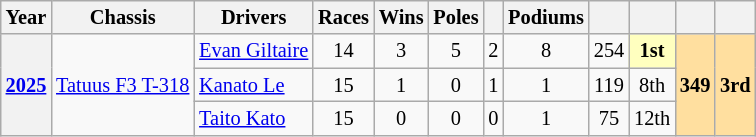<table class="wikitable" style="text-align:center; font-size:85%">
<tr>
<th>Year</th>
<th>Chassis</th>
<th>Drivers</th>
<th>Races</th>
<th>Wins</th>
<th>Poles</th>
<th></th>
<th>Podiums</th>
<th></th>
<th></th>
<th></th>
<th></th>
</tr>
<tr>
<th rowspan="3"><a href='#'>2025</a></th>
<td rowspan="3"><a href='#'>Tatuus F3 T-318</a></td>
<td align="left" nowrap=""> <a href='#'>Evan Giltaire</a></td>
<td>14</td>
<td>3</td>
<td>5</td>
<td>2</td>
<td>8</td>
<td>254</td>
<td style="background:#FFFFBF;"><strong>1st</strong></td>
<td rowspan="3" style="background:#FFDF9F;"><strong>349</strong></td>
<td rowspan="3" style="background:#FFDF9F;"><strong>3rd</strong></td>
</tr>
<tr>
<td align="left" nowrap=""> <a href='#'>Kanato Le</a></td>
<td>15</td>
<td>1</td>
<td>0</td>
<td>1</td>
<td>1</td>
<td style="background:">119</td>
<td style="background:">8th</td>
</tr>
<tr>
<td align="left" nowrap=""> <a href='#'>Taito Kato</a></td>
<td>15</td>
<td>0</td>
<td>0</td>
<td>0</td>
<td>1</td>
<td style="background:">75</td>
<td style="background:">12th</td>
</tr>
</table>
